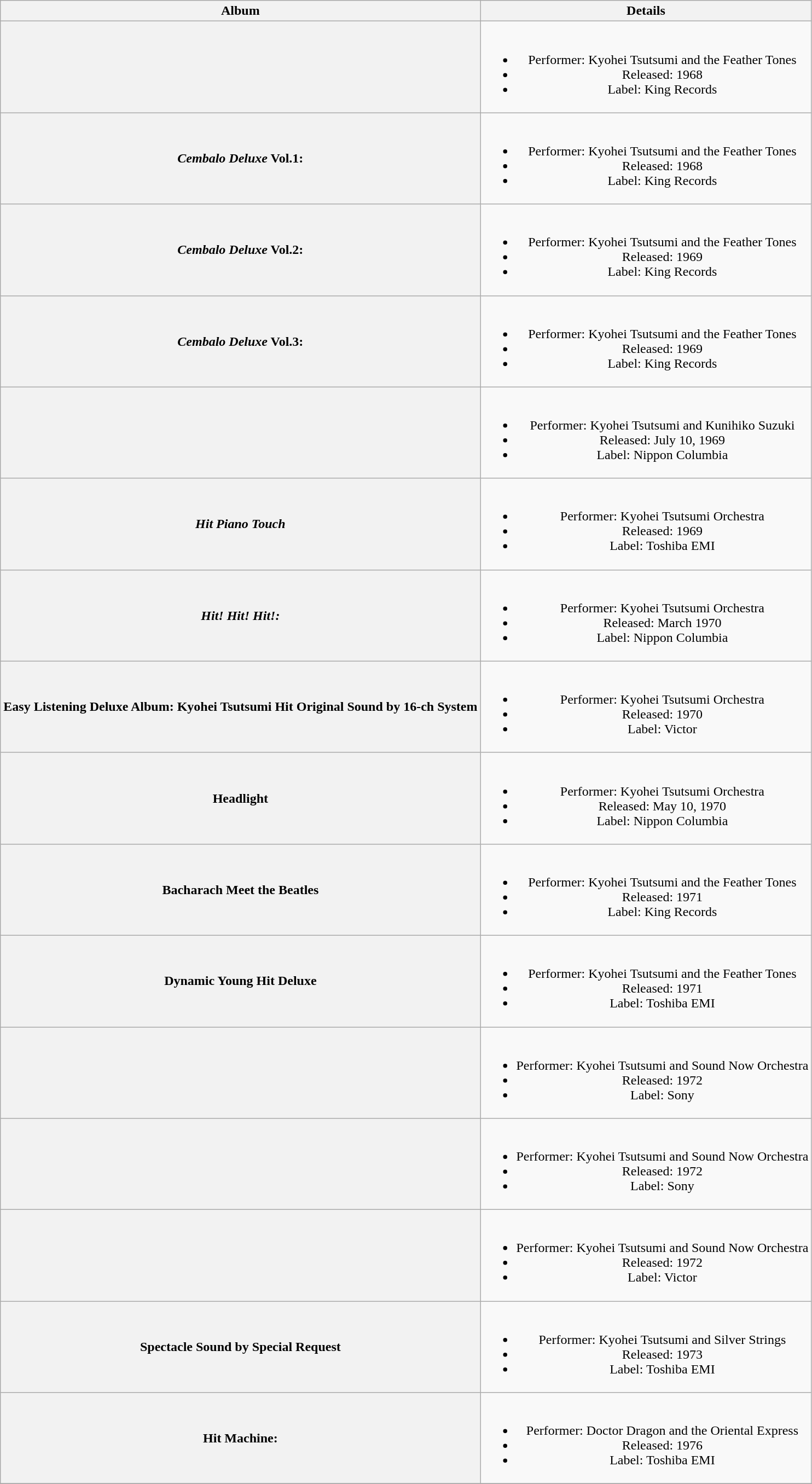<table class="wikitable plainrowheaders" style="text-align:center;">
<tr>
<th>Album</th>
<th>Details</th>
</tr>
<tr>
<th scope="row"></th>
<td><br><ul><li>Performer: Kyohei Tsutsumi and the Feather Tones</li><li>Released: 1968</li><li>Label: King Records</li></ul></td>
</tr>
<tr>
<th scope="row"><em>Cembalo Deluxe</em> Vol.1: </th>
<td><br><ul><li>Performer: Kyohei Tsutsumi and the Feather Tones</li><li>Released: 1968</li><li>Label: King Records</li></ul></td>
</tr>
<tr>
<th scope="row"><em>Cembalo Deluxe</em> Vol.2: </th>
<td><br><ul><li>Performer: Kyohei Tsutsumi and the Feather Tones</li><li>Released: 1969</li><li>Label: King Records</li></ul></td>
</tr>
<tr>
<th scope="row"><em>Cembalo Deluxe</em> Vol.3: </th>
<td><br><ul><li>Performer: Kyohei Tsutsumi and the Feather Tones</li><li>Released: 1969</li><li>Label: King Records</li></ul></td>
</tr>
<tr>
<th scope="row"></th>
<td><br><ul><li>Performer: Kyohei Tsutsumi and Kunihiko Suzuki</li><li>Released: July 10, 1969</li><li>Label: Nippon Columbia</li></ul></td>
</tr>
<tr>
<th scope="row"><em>Hit Piano Touch</em></th>
<td><br><ul><li>Performer: Kyohei Tsutsumi Orchestra</li><li>Released: 1969</li><li>Label: Toshiba EMI</li></ul></td>
</tr>
<tr>
<th scope="row"><em>Hit! Hit! Hit!: </th>
<td><br><ul><li>Performer: Kyohei Tsutsumi Orchestra</li><li>Released: March 1970</li><li>Label: Nippon Columbia</li></ul></td>
</tr>
<tr>
<th scope="row"></em>Easy Listening Deluxe Album: Kyohei Tsutsumi Hit Original Sound by 16-ch System<em></th>
<td><br><ul><li>Performer: Kyohei Tsutsumi Orchestra</li><li>Released: 1970</li><li>Label: Victor</li></ul></td>
</tr>
<tr>
<th scope="row"></em>Headlight<em></th>
<td><br><ul><li>Performer: Kyohei Tsutsumi Orchestra</li><li>Released: May 10, 1970</li><li>Label: Nippon Columbia</li></ul></td>
</tr>
<tr>
<th scope="row"></em>Bacharach Meet the Beatles<em></th>
<td><br><ul><li>Performer: Kyohei Tsutsumi and the Feather Tones</li><li>Released: 1971</li><li>Label: King Records</li></ul></td>
</tr>
<tr>
<th scope="row"></em>Dynamic Young Hit Deluxe<em></th>
<td><br><ul><li>Performer: Kyohei Tsutsumi and the Feather Tones</li><li>Released: 1971</li><li>Label: Toshiba EMI</li></ul></td>
</tr>
<tr>
<th scope="row"></th>
<td><br><ul><li>Performer: Kyohei Tsutsumi and Sound Now Orchestra</li><li>Released: 1972</li><li>Label: Sony</li></ul></td>
</tr>
<tr>
<th scope="row"></th>
<td><br><ul><li>Performer: Kyohei Tsutsumi and Sound Now Orchestra</li><li>Released: 1972</li><li>Label: Sony</li></ul></td>
</tr>
<tr>
<th scope="row"></th>
<td><br><ul><li>Performer: Kyohei Tsutsumi and Sound Now Orchestra</li><li>Released: 1972</li><li>Label: Victor</li></ul></td>
</tr>
<tr>
<th scope="row"></em>Spectacle Sound by Special Request<em></th>
<td><br><ul><li>Performer: Kyohei Tsutsumi and Silver Strings</li><li>Released: 1973</li><li>Label: Toshiba EMI</li></ul></td>
</tr>
<tr>
<th scope="row"></em>Hit Machine:<em> </th>
<td><br><ul><li>Performer: Doctor Dragon and the Oriental Express</li><li>Released: 1976</li><li>Label: Toshiba EMI</li></ul></td>
</tr>
<tr>
</tr>
</table>
